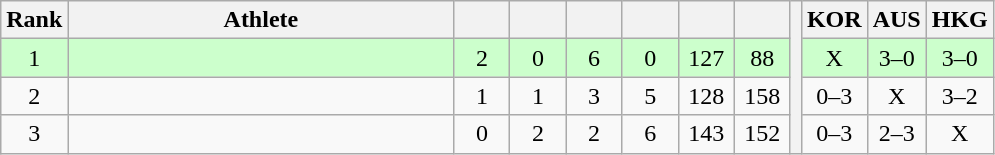<table class="wikitable" style="text-align:center">
<tr>
<th>Rank</th>
<th width=250>Athlete</th>
<th width=30></th>
<th width=30></th>
<th width=30></th>
<th width=30></th>
<th width=30></th>
<th width=30></th>
<th rowspan=4></th>
<th width=30>KOR</th>
<th width=30>AUS</th>
<th width=30>HKG</th>
</tr>
<tr bgcolor=#ccffcc>
<td>1</td>
<td align=left></td>
<td>2</td>
<td>0</td>
<td>6</td>
<td>0</td>
<td>127</td>
<td>88</td>
<td>X</td>
<td>3–0</td>
<td>3–0</td>
</tr>
<tr>
<td>2</td>
<td align=left></td>
<td>1</td>
<td>1</td>
<td>3</td>
<td>5</td>
<td>128</td>
<td>158</td>
<td>0–3</td>
<td>X</td>
<td>3–2</td>
</tr>
<tr>
<td>3</td>
<td align=left></td>
<td>0</td>
<td>2</td>
<td>2</td>
<td>6</td>
<td>143</td>
<td>152</td>
<td>0–3</td>
<td>2–3</td>
<td>X</td>
</tr>
</table>
